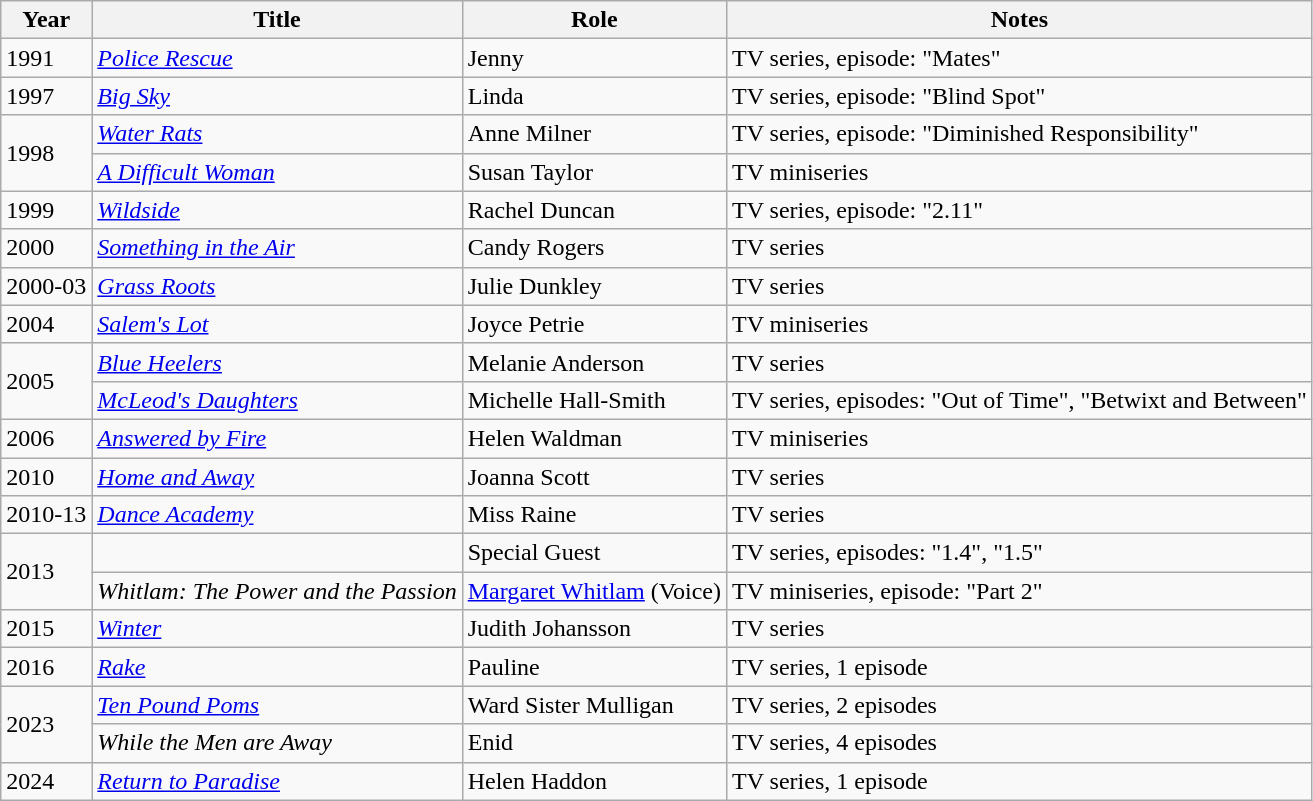<table class="wikitable sortable">
<tr>
<th>Year</th>
<th>Title</th>
<th>Role</th>
<th class="unsortable">Notes</th>
</tr>
<tr>
<td>1991</td>
<td><em><a href='#'>Police Rescue</a></em></td>
<td>Jenny</td>
<td>TV series, episode: "Mates"</td>
</tr>
<tr>
<td>1997</td>
<td><em><a href='#'>Big Sky</a></em></td>
<td>Linda</td>
<td>TV series, episode: "Blind Spot"</td>
</tr>
<tr>
<td rowspan="2">1998</td>
<td><em><a href='#'>Water Rats</a></em></td>
<td>Anne Milner</td>
<td>TV series, episode: "Diminished Responsibility"</td>
</tr>
<tr>
<td><em><a href='#'>A Difficult Woman</a></em></td>
<td>Susan Taylor</td>
<td>TV miniseries</td>
</tr>
<tr>
<td>1999</td>
<td><em><a href='#'>Wildside</a></em></td>
<td>Rachel Duncan</td>
<td>TV series, episode: "2.11"</td>
</tr>
<tr>
<td>2000</td>
<td><em><a href='#'>Something in the Air</a></em></td>
<td>Candy Rogers</td>
<td>TV series</td>
</tr>
<tr>
<td>2000-03</td>
<td><em><a href='#'>Grass Roots</a></em></td>
<td>Julie Dunkley</td>
<td>TV series</td>
</tr>
<tr>
<td>2004</td>
<td><em><a href='#'>Salem's Lot</a></em></td>
<td>Joyce Petrie</td>
<td>TV miniseries</td>
</tr>
<tr>
<td rowspan="2">2005</td>
<td><em><a href='#'>Blue Heelers</a></em></td>
<td>Melanie Anderson</td>
<td>TV series</td>
</tr>
<tr>
<td><em><a href='#'>McLeod's Daughters</a></em></td>
<td>Michelle Hall-Smith</td>
<td>TV series, episodes: "Out of Time", "Betwixt and Between"</td>
</tr>
<tr>
<td>2006</td>
<td><em><a href='#'>Answered by Fire</a></em></td>
<td>Helen Waldman</td>
<td>TV miniseries</td>
</tr>
<tr>
<td>2010</td>
<td><em><a href='#'>Home and Away</a></em></td>
<td>Joanna Scott</td>
<td>TV series</td>
</tr>
<tr>
<td>2010-13</td>
<td><em><a href='#'>Dance Academy</a></em></td>
<td>Miss Raine</td>
<td>TV series</td>
</tr>
<tr>
<td rowspan="2">2013</td>
<td><em></em></td>
<td>Special Guest</td>
<td>TV series, episodes: "1.4", "1.5"</td>
</tr>
<tr>
<td><em>Whitlam: The Power and the Passion</em></td>
<td><a href='#'>Margaret Whitlam</a> (Voice)</td>
<td>TV miniseries, episode: "Part 2"</td>
</tr>
<tr>
<td>2015</td>
<td><em><a href='#'>Winter</a></em></td>
<td>Judith Johansson</td>
<td>TV series</td>
</tr>
<tr>
<td>2016</td>
<td><em><a href='#'>Rake</a></em></td>
<td>Pauline</td>
<td>TV series, 1 episode</td>
</tr>
<tr>
<td rowspan="2">2023</td>
<td><em><a href='#'>Ten Pound Poms</a></em></td>
<td>Ward Sister Mulligan</td>
<td>TV series, 2 episodes</td>
</tr>
<tr>
<td><em>While the Men are Away</em></td>
<td>Enid</td>
<td>TV series, 4 episodes</td>
</tr>
<tr>
<td>2024</td>
<td><a href='#'><em>Return to Paradise</em></a></td>
<td>Helen Haddon</td>
<td>TV series, 1 episode</td>
</tr>
</table>
